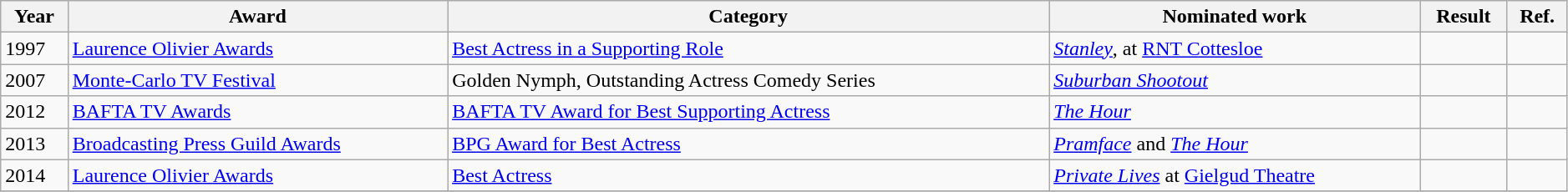<table width="99%" class="wikitable">
<tr>
<th width="8">Year</th>
<th width="215">Award</th>
<th width="345">Category</th>
<th width="210">Nominated work</th>
<th width="28">Result</th>
<th width="7">Ref.</th>
</tr>
<tr>
<td>1997</td>
<td><a href='#'>Laurence Olivier Awards</a></td>
<td><a href='#'>Best Actress in a Supporting Role</a></td>
<td><em><a href='#'>Stanley</a></em>, at <a href='#'>RNT Cottesloe</a></td>
<td></td>
<td></td>
</tr>
<tr>
<td>2007</td>
<td><a href='#'>Monte-Carlo TV Festival</a></td>
<td>Golden Nymph, Outstanding Actress Comedy Series</td>
<td><em><a href='#'>Suburban Shootout</a></em></td>
<td></td>
<td></td>
</tr>
<tr>
<td>2012</td>
<td><a href='#'>BAFTA TV Awards</a></td>
<td><a href='#'>BAFTA TV Award for Best Supporting Actress</a></td>
<td><em><a href='#'>The Hour</a></em></td>
<td></td>
<td></td>
</tr>
<tr>
<td>2013</td>
<td><a href='#'>Broadcasting Press Guild Awards</a></td>
<td><a href='#'>BPG Award for Best Actress</a></td>
<td><em><a href='#'>Pramface</a></em> and <em><a href='#'>The Hour</a></em></td>
<td></td>
<td></td>
</tr>
<tr>
<td>2014</td>
<td><a href='#'>Laurence Olivier Awards</a></td>
<td><a href='#'>Best Actress</a></td>
<td><em><a href='#'>Private Lives</a></em> at <a href='#'>Gielgud Theatre</a></td>
<td></td>
<td></td>
</tr>
<tr>
</tr>
</table>
